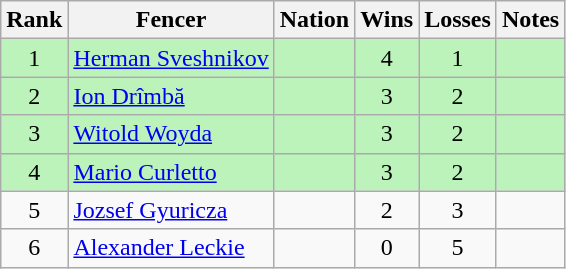<table class="wikitable sortable" style="text-align:center">
<tr>
<th>Rank</th>
<th>Fencer</th>
<th>Nation</th>
<th>Wins</th>
<th>Losses</th>
<th>Notes</th>
</tr>
<tr bgcolor=bbf3bb>
<td>1</td>
<td align=left><a href='#'>Herman Sveshnikov</a></td>
<td align=left></td>
<td>4</td>
<td>1</td>
<td></td>
</tr>
<tr bgcolor=bbf3bb>
<td>2</td>
<td align=left><a href='#'>Ion Drîmbă</a></td>
<td align=left></td>
<td>3</td>
<td>2</td>
<td></td>
</tr>
<tr bgcolor=bbf3bb>
<td>3</td>
<td align=left><a href='#'>Witold Woyda</a></td>
<td align=left></td>
<td>3</td>
<td>2</td>
<td></td>
</tr>
<tr bgcolor=bbf3bb>
<td>4</td>
<td align=left><a href='#'>Mario Curletto</a></td>
<td align=left></td>
<td>3</td>
<td>2</td>
<td></td>
</tr>
<tr>
<td>5</td>
<td align=left><a href='#'>Jozsef Gyuricza</a></td>
<td align=left></td>
<td>2</td>
<td>3</td>
<td></td>
</tr>
<tr>
<td>6</td>
<td align=left><a href='#'>Alexander Leckie</a></td>
<td align=left></td>
<td>0</td>
<td>5</td>
<td></td>
</tr>
</table>
